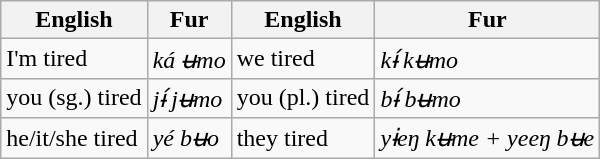<table class="wikitable">
<tr>
<th>English</th>
<th>Fur</th>
<th>English</th>
<th>Fur</th>
</tr>
<tr>
<td>I'm tired</td>
<td><em>ká ʉmo</em></td>
<td>we tired</td>
<td><em>kɨ́ kʉmo</em></td>
</tr>
<tr>
<td>you (sg.) tired</td>
<td><em>jɨ́ jʉmo</em></td>
<td>you (pl.) tired</td>
<td><em> bɨ́ bʉmo</em></td>
</tr>
<tr>
<td>he/it/she tired</td>
<td><em>yé bʉo</em></td>
<td>they tired</td>
<td><em>yɨeŋ kʉme + yeeŋ bʉe</em></td>
</tr>
</table>
